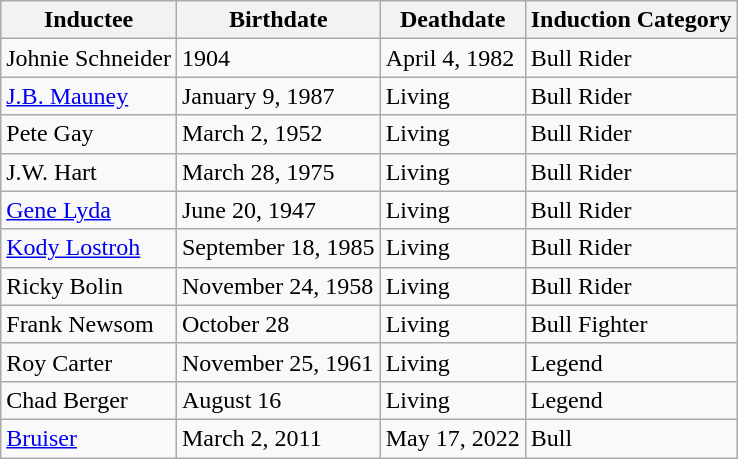<table class="wikitable">
<tr>
<th>Inductee</th>
<th>Birthdate</th>
<th>Deathdate</th>
<th>Induction Category</th>
</tr>
<tr>
<td>Johnie Schneider</td>
<td>1904</td>
<td>April 4, 1982</td>
<td>Bull Rider</td>
</tr>
<tr>
<td><a href='#'>J.B. Mauney</a></td>
<td>January 9, 1987</td>
<td>Living</td>
<td>Bull Rider</td>
</tr>
<tr>
<td>Pete Gay</td>
<td>March 2, 1952</td>
<td>Living</td>
<td>Bull Rider</td>
</tr>
<tr>
<td>J.W. Hart</td>
<td>March 28, 1975</td>
<td>Living</td>
<td>Bull Rider</td>
</tr>
<tr>
<td><a href='#'>Gene Lyda</a></td>
<td>June 20, 1947</td>
<td>Living</td>
<td>Bull Rider</td>
</tr>
<tr>
<td><a href='#'>Kody Lostroh</a></td>
<td>September 18, 1985</td>
<td>Living</td>
<td>Bull Rider</td>
</tr>
<tr>
<td>Ricky Bolin</td>
<td>November 24, 1958</td>
<td>Living</td>
<td>Bull Rider</td>
</tr>
<tr>
<td>Frank Newsom</td>
<td>October 28</td>
<td>Living</td>
<td>Bull Fighter</td>
</tr>
<tr>
<td>Roy Carter</td>
<td>November 25, 1961</td>
<td>Living</td>
<td>Legend</td>
</tr>
<tr>
<td>Chad Berger</td>
<td>August 16</td>
<td>Living</td>
<td>Legend</td>
</tr>
<tr>
<td><a href='#'>Bruiser</a></td>
<td>March 2, 2011</td>
<td>May 17, 2022</td>
<td>Bull</td>
</tr>
</table>
